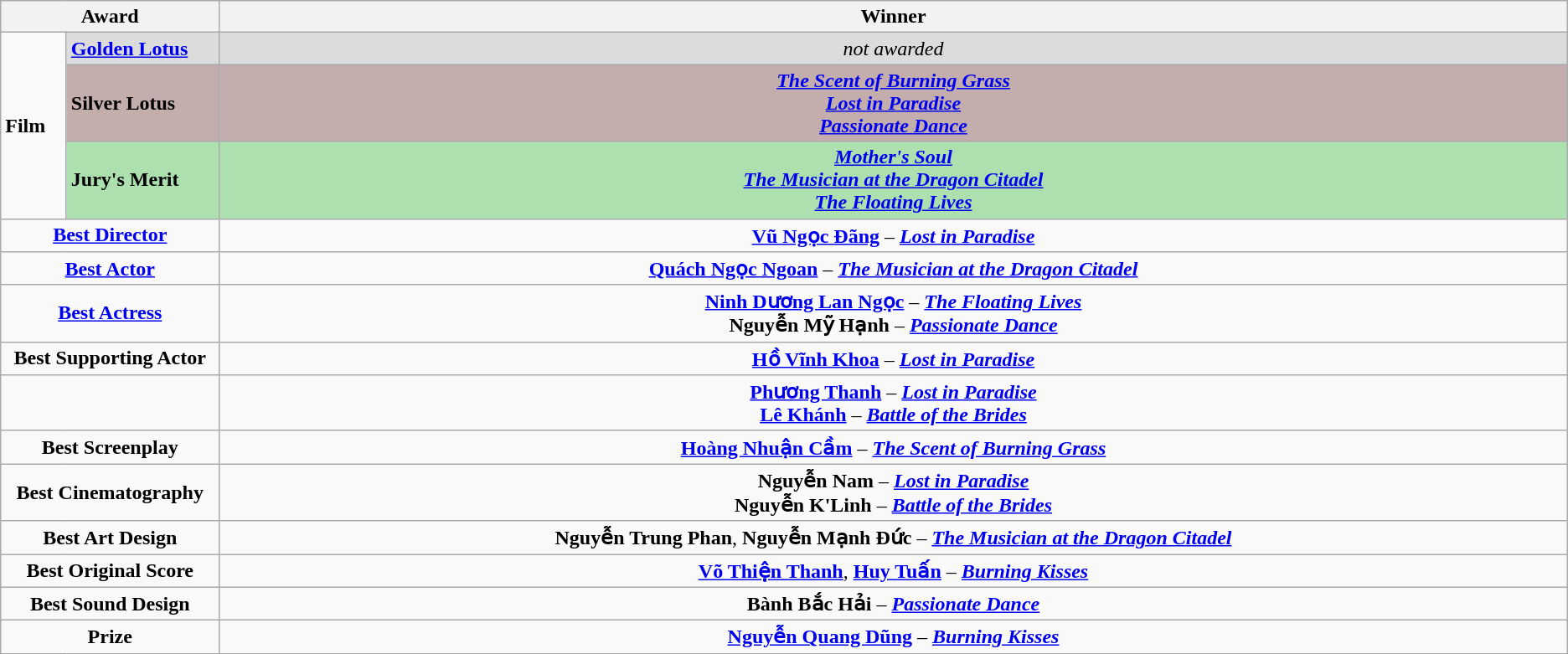<table class=wikitable>
<tr>
<th width="12%" colspan="2">Award</th>
<th width="76%">Winner</th>
</tr>
<tr>
<td rowspan="3"><strong>Film</strong></td>
<td style="background:#DCDCDC"><strong><a href='#'>Golden Lotus</a></strong></td>
<td style="background:#DCDCDC" align=center><em>not awarded</em></td>
</tr>
<tr>
<td style="background:#C4AEAD"><strong>Silver Lotus</strong></td>
<td style="background:#C4AEAD" align=center><strong><em><a href='#'>The Scent of Burning Grass</a></em></strong><br><strong><em><a href='#'>Lost in Paradise</a></em></strong><br><strong><em><a href='#'>Passionate Dance</a></em></strong></td>
</tr>
<tr>
<td style="background:#ACE1AF"><strong>Jury's Merit</strong></td>
<td style="background:#ACE1AF" align=center><strong><em><a href='#'>Mother's Soul</a></em></strong><br><strong><em><a href='#'>The Musician at the Dragon Citadel</a></em></strong><br><strong><em><a href='#'>The Floating Lives</a></em></strong></td>
</tr>
<tr>
<td colspan="2" align=center><strong><a href='#'>Best Director</a></strong></td>
<td align=center><strong><a href='#'>Vũ Ngọc Đãng</a></strong> – <strong><em><a href='#'>Lost in Paradise</a></em></strong></td>
</tr>
<tr>
<td colspan="2" align=center><strong><a href='#'>Best Actor</a></strong></td>
<td align=center><strong><a href='#'>Quách Ngọc Ngoan</a></strong> – <strong><em><a href='#'>The Musician at the Dragon Citadel</a></em></strong></td>
</tr>
<tr>
<td colspan="2" align=center><strong><a href='#'>Best Actress</a></strong></td>
<td align=center><strong><a href='#'>Ninh Dương Lan Ngọc</a></strong> – <strong><em><a href='#'>The Floating Lives</a></em></strong><br><strong>Nguyễn Mỹ Hạnh</strong> – <strong><em><a href='#'>Passionate Dance</a></em></strong></td>
</tr>
<tr>
<td colspan="2" align=center><strong>Best Supporting Actor</strong></td>
<td align=center><strong><a href='#'>Hồ Vĩnh Khoa</a></strong> – <strong><em><a href='#'>Lost in Paradise</a></em></strong></td>
</tr>
<tr>
<td colspan="2" align=center><strong></strong></td>
<td align=center><strong><a href='#'>Phương Thanh</a></strong> – <strong><em><a href='#'>Lost in Paradise</a></em></strong><br><strong><a href='#'>Lê Khánh</a></strong> – <strong><em><a href='#'>Battle of the Brides</a></em></strong></td>
</tr>
<tr>
<td colspan="2" align=center><strong>Best Screenplay</strong></td>
<td align=center><strong><a href='#'>Hoàng Nhuận Cầm</a></strong> – <strong><em><a href='#'>The Scent of Burning Grass</a></em></strong></td>
</tr>
<tr>
<td colspan="2" align=center><strong>Best Cinematography</strong></td>
<td align=center><strong>Nguyễn Nam</strong> – <strong><em><a href='#'>Lost in Paradise</a></em></strong><br><strong>Nguyễn K'Linh</strong> – <strong><em><a href='#'>Battle of the Brides</a></em></strong></td>
</tr>
<tr>
<td colspan="2" align=center><strong>Best Art Design</strong></td>
<td align=center><strong>Nguyễn Trung Phan</strong>, <strong>Nguyễn Mạnh Đức</strong> – <strong><em><a href='#'>The Musician at the Dragon Citadel</a></em></strong></td>
</tr>
<tr>
<td colspan="2" align=center><strong>Best Original Score</strong></td>
<td align=center><strong><a href='#'>Võ Thiện Thanh</a></strong>, <strong><a href='#'>Huy Tuấn</a></strong> – <strong><em><a href='#'>Burning Kisses</a></em></strong></td>
</tr>
<tr>
<td colspan="2" align=center><strong>Best Sound Design</strong></td>
<td align=center><strong>Bành Bắc Hải</strong> – <strong><em><a href='#'>Passionate Dance</a></em></strong></td>
</tr>
<tr>
<td colspan="2" align=center><strong> Prize </strong></td>
<td align=center><strong><a href='#'>Nguyễn Quang Dũng</a></strong> – <strong><em><a href='#'>Burning Kisses</a></em></strong></td>
</tr>
</table>
